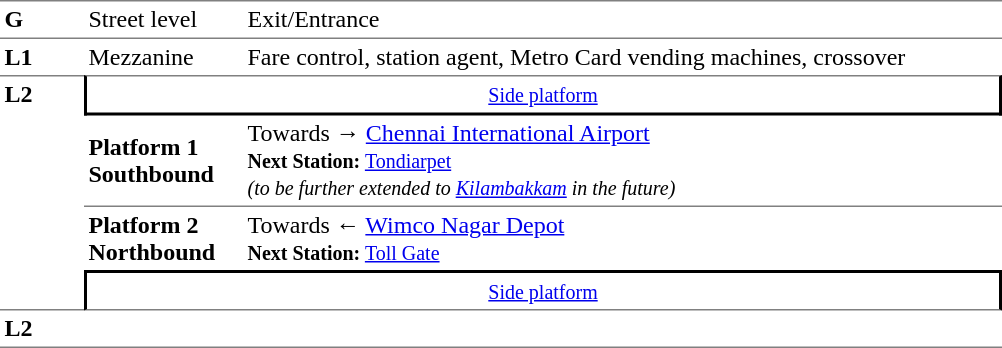<table border="0" cellspacing="0" cellpadding="3" table>
<tr>
<td style="border-bottom:solid 1px gray;border-top:solid 1px gray;" width="50" valign="top"><strong>G</strong></td>
<td style="border-top:solid 1px gray;border-bottom:solid 1px gray;" width="100" valign="top">Street level</td>
<td style="border-top:solid 1px gray;border-bottom:solid 1px gray;" width="500" valign="top">Exit/Entrance</td>
</tr>
<tr>
<td valign="top"><strong>L1</strong></td>
<td valign="top">Mezzanine</td>
<td valign="top">Fare control, station agent, Metro Card vending machines, crossover<br></td>
</tr>
<tr>
<td rowspan="4" style="border-top:solid 1px gray;border-bottom:solid 1px gray;" width="50" valign="top"><strong>L2</strong></td>
<td colspan="2" style="border-top:solid 1px gray;border-right:solid 2px black;border-left:solid 2px black;border-bottom:solid 2px black;text-align:center;"><small><a href='#'>Side platform</a></small></td>
</tr>
<tr>
<td style="border-bottom:solid 1px gray;" width="100"><span><strong>Platform 1</strong><br><strong>Southbound</strong></span></td>
<td style="border-bottom:solid 1px gray;" width="500">Towards → <a href='#'>Chennai International Airport</a><br><small><strong>Next Station:</strong> <a href='#'>Tondiarpet</a><br><em>(to be further extended to <a href='#'>Kilambakkam</a> in the future)</em></small></td>
</tr>
<tr>
<td><span><strong>Platform 2</strong><br><strong>Northbound</strong></span></td>
<td><span></span>Towards ← <a href='#'>Wimco Nagar Depot</a><br><small><strong>Next Station:</strong> <a href='#'>Toll Gate</a></small></td>
</tr>
<tr>
<td colspan="2" style="border-top:solid 2px black;border-right:solid 2px black;border-left:solid 2px black;border-bottom:solid 1px gray;text-align:center;"><small><a href='#'>Side platform</a></small></td>
</tr>
<tr>
<td rowspan="2" style="border-bottom:solid 1px gray;" width="50" valign="top"><strong>L2</strong></td>
<td style="border-bottom:solid 1px gray;" width="100"></td>
<td style="border-bottom:solid 1px gray;" width="500"></td>
</tr>
<tr>
</tr>
</table>
